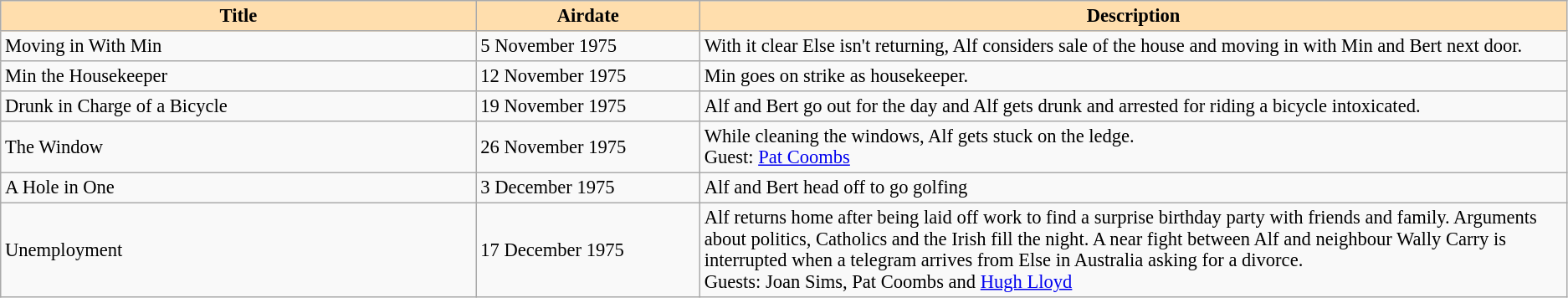<table class="wikitable" border=1 style="font-size: 94%">
<tr>
<th style="background:#ffdead" width=17%>Title</th>
<th style="background:#ffdead" width=8%>Airdate</th>
<th style="background:#ffdead" width=31%>Description</th>
</tr>
<tr>
<td>Moving in With Min</td>
<td>5 November 1975</td>
<td>With it clear Else isn't returning, Alf considers sale of the house and moving in with Min and Bert next door.</td>
</tr>
<tr>
<td>Min the Housekeeper</td>
<td>12 November 1975</td>
<td>Min goes on strike as housekeeper.</td>
</tr>
<tr>
<td>Drunk in Charge of a Bicycle</td>
<td>19 November 1975</td>
<td>Alf and Bert go out for the day and Alf gets drunk and arrested for riding a bicycle intoxicated.</td>
</tr>
<tr>
<td>The Window</td>
<td>26 November 1975</td>
<td>While cleaning the windows, Alf gets stuck on the ledge.<br>Guest: <a href='#'>Pat Coombs</a></td>
</tr>
<tr>
<td>A Hole in One</td>
<td>3 December 1975</td>
<td>Alf and Bert head off to go golfing</td>
</tr>
<tr>
<td>Unemployment</td>
<td>17 December 1975</td>
<td>Alf returns home after being laid off work to find a surprise birthday party with friends and family. Arguments about politics, Catholics and the Irish fill the night. A near fight between Alf and neighbour Wally Carry is interrupted when a telegram arrives from Else in Australia asking for a divorce.<br>Guests: Joan Sims, Pat Coombs and <a href='#'>Hugh Lloyd</a></td>
</tr>
</table>
